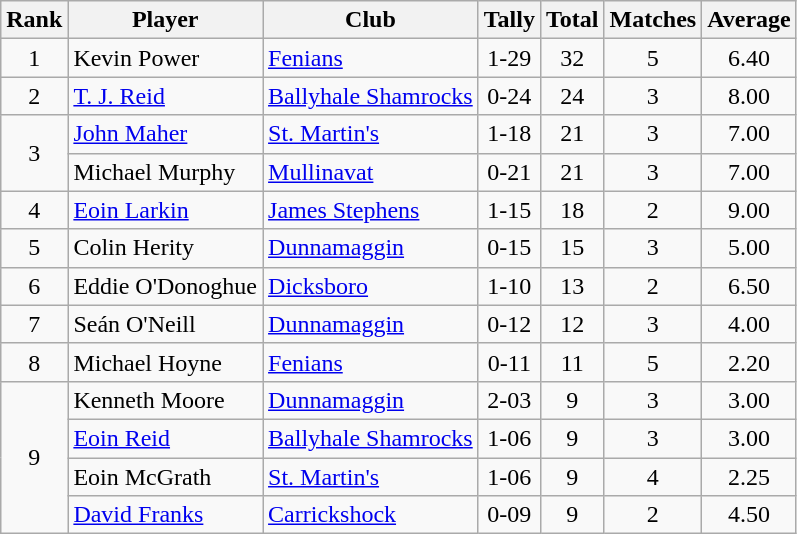<table class="wikitable">
<tr>
<th>Rank</th>
<th>Player</th>
<th>Club</th>
<th>Tally</th>
<th>Total</th>
<th>Matches</th>
<th>Average</th>
</tr>
<tr>
<td rowspan=1 align=center>1</td>
<td>Kevin Power</td>
<td><a href='#'>Fenians</a></td>
<td align=center>1-29</td>
<td align=center>32</td>
<td align=center>5</td>
<td align=center>6.40</td>
</tr>
<tr>
<td rowspan=1 align=center>2</td>
<td><a href='#'>T. J. Reid</a></td>
<td><a href='#'>Ballyhale Shamrocks</a></td>
<td align=center>0-24</td>
<td align=center>24</td>
<td align=center>3</td>
<td align=center>8.00</td>
</tr>
<tr>
<td rowspan=2 align=center>3</td>
<td><a href='#'>John Maher</a></td>
<td><a href='#'>St. Martin's</a></td>
<td align=center>1-18</td>
<td align=center>21</td>
<td align=center>3</td>
<td align=center>7.00</td>
</tr>
<tr>
<td>Michael Murphy</td>
<td><a href='#'>Mullinavat</a></td>
<td align=center>0-21</td>
<td align=center>21</td>
<td align=center>3</td>
<td align=center>7.00</td>
</tr>
<tr>
<td rowspan=1 align=center>4</td>
<td><a href='#'>Eoin Larkin</a></td>
<td><a href='#'>James Stephens</a></td>
<td align=center>1-15</td>
<td align=center>18</td>
<td align=center>2</td>
<td align=center>9.00</td>
</tr>
<tr>
<td rowspan=1 align=center>5</td>
<td>Colin Herity</td>
<td><a href='#'>Dunnamaggin</a></td>
<td align=center>0-15</td>
<td align=center>15</td>
<td align=center>3</td>
<td align=center>5.00</td>
</tr>
<tr>
<td rowspan=1 align=center>6</td>
<td>Eddie O'Donoghue</td>
<td><a href='#'>Dicksboro</a></td>
<td align=center>1-10</td>
<td align=center>13</td>
<td align=center>2</td>
<td align=center>6.50</td>
</tr>
<tr>
<td rowspan=1 align=center>7</td>
<td>Seán O'Neill</td>
<td><a href='#'>Dunnamaggin</a></td>
<td align=center>0-12</td>
<td align=center>12</td>
<td align=center>3</td>
<td align=center>4.00</td>
</tr>
<tr>
<td rowspan=1 align=center>8</td>
<td>Michael Hoyne</td>
<td><a href='#'>Fenians</a></td>
<td align=center>0-11</td>
<td align=center>11</td>
<td align=center>5</td>
<td align=center>2.20</td>
</tr>
<tr>
<td rowspan=4 align=center>9</td>
<td>Kenneth Moore</td>
<td><a href='#'>Dunnamaggin</a></td>
<td align=center>2-03</td>
<td align=center>9</td>
<td align=center>3</td>
<td align=center>3.00</td>
</tr>
<tr>
<td><a href='#'>Eoin Reid</a></td>
<td><a href='#'>Ballyhale Shamrocks</a></td>
<td align=center>1-06</td>
<td align=center>9</td>
<td align=center>3</td>
<td align=center>3.00</td>
</tr>
<tr>
<td>Eoin McGrath</td>
<td><a href='#'>St. Martin's</a></td>
<td align=center>1-06</td>
<td align=center>9</td>
<td align=center>4</td>
<td align=center>2.25</td>
</tr>
<tr>
<td><a href='#'>David Franks</a></td>
<td><a href='#'>Carrickshock</a></td>
<td align=center>0-09</td>
<td align=center>9</td>
<td align=center>2</td>
<td align=center>4.50</td>
</tr>
</table>
